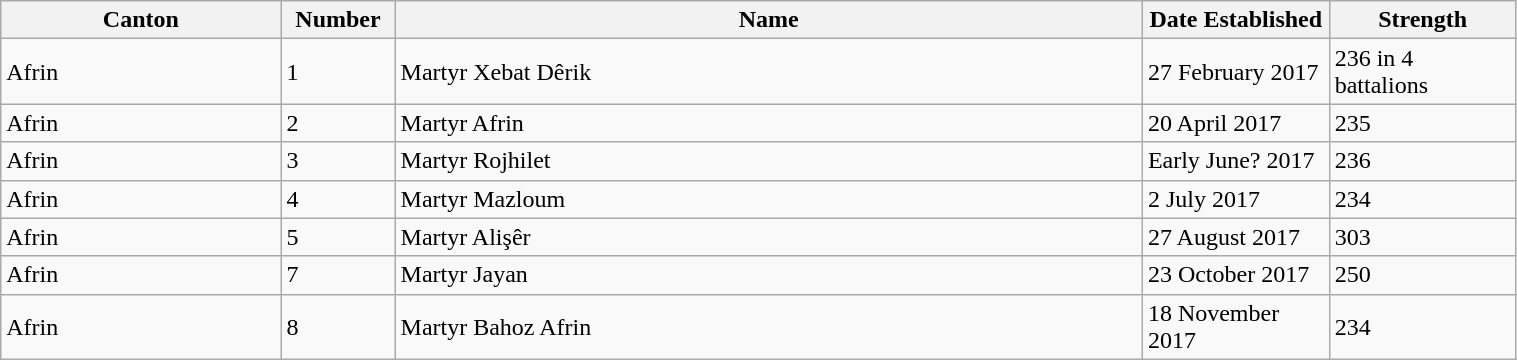<table class="wikitable sortable" style="width:80%;">
<tr>
<th style="width:15%;">Canton</th>
<th style="width:5%;">Number</th>
<th style="width:40%;">Name</th>
<th style="width:10%;">Date Established</th>
<th style="width:10%;">Strength</th>
</tr>
<tr>
<td>Afrin</td>
<td>1</td>
<td>Martyr Xebat Dêrik</td>
<td>27 February 2017</td>
<td>236 in 4 battalions</td>
</tr>
<tr>
<td>Afrin</td>
<td>2</td>
<td>Martyr Afrin</td>
<td>20 April 2017</td>
<td>235</td>
</tr>
<tr>
<td>Afrin</td>
<td>3</td>
<td>Martyr Rojhilet</td>
<td>Early June? 2017</td>
<td>236</td>
</tr>
<tr>
<td>Afrin</td>
<td>4</td>
<td>Martyr Mazloum</td>
<td>2 July 2017</td>
<td>234</td>
</tr>
<tr>
<td>Afrin</td>
<td>5</td>
<td>Martyr Alişêr</td>
<td>27 August 2017</td>
<td>303</td>
</tr>
<tr>
<td>Afrin</td>
<td>7</td>
<td>Martyr Jayan</td>
<td>23 October 2017</td>
<td>250</td>
</tr>
<tr>
<td>Afrin</td>
<td>8</td>
<td>Martyr Bahoz Afrin</td>
<td>18 November 2017</td>
<td>234</td>
</tr>
</table>
